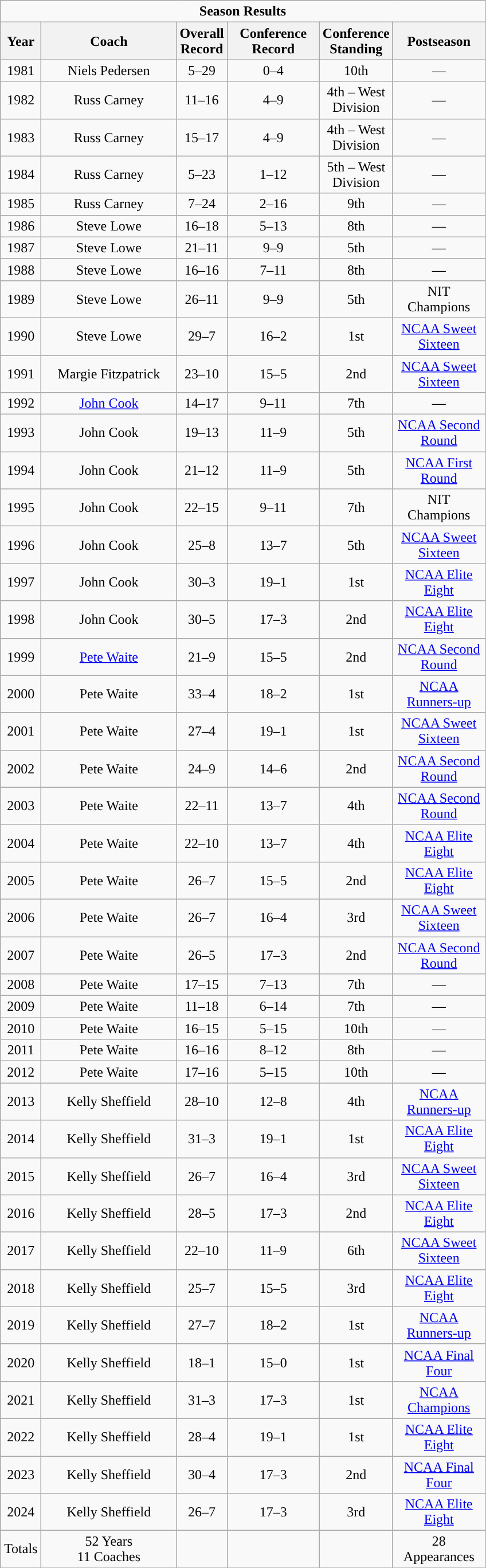<table class="wikitable sortable" style="text-align:center">
<tr>
<td colspan="6"><strong>Season Results</strong></td>
</tr>
<tr>
<th style="width:40px; ">Year</th>
<th style="width:150px; ">Coach</th>
<th style="width:40px; ">Overall Record</th>
<th style="width:100px; ">Conference Record</th>
<th style="width:40px; ">Conference Standing</th>
<th style="width:100px; ">Postseason</th>
</tr>
<tr>
<td>1981</td>
<td>Niels Pedersen</td>
<td>5–29</td>
<td>0–4</td>
<td>10th</td>
<td>—</td>
</tr>
<tr>
<td>1982</td>
<td>Russ Carney</td>
<td>11–16</td>
<td>4–9</td>
<td>4th – West Division</td>
<td>—</td>
</tr>
<tr>
<td>1983</td>
<td>Russ Carney</td>
<td>15–17</td>
<td>4–9</td>
<td>4th – West Division</td>
<td>—</td>
</tr>
<tr>
<td>1984</td>
<td>Russ Carney</td>
<td>5–23</td>
<td>1–12</td>
<td>5th – West Division</td>
<td>—</td>
</tr>
<tr>
<td>1985</td>
<td>Russ Carney</td>
<td>7–24</td>
<td>2–16</td>
<td>9th</td>
<td>—</td>
</tr>
<tr>
<td>1986</td>
<td>Steve Lowe</td>
<td>16–18</td>
<td>5–13</td>
<td>8th</td>
<td>—</td>
</tr>
<tr>
<td>1987</td>
<td>Steve Lowe</td>
<td>21–11</td>
<td>9–9</td>
<td>5th</td>
<td>—</td>
</tr>
<tr>
<td>1988</td>
<td>Steve Lowe</td>
<td>16–16</td>
<td>7–11</td>
<td>8th</td>
<td>—</td>
</tr>
<tr>
<td>1989</td>
<td>Steve Lowe</td>
<td>26–11</td>
<td>9–9</td>
<td>5th</td>
<td>NIT Champions</td>
</tr>
<tr>
<td>1990</td>
<td>Steve Lowe</td>
<td>29–7</td>
<td>16–2</td>
<td>1st</td>
<td><a href='#'>NCAA Sweet Sixteen</a></td>
</tr>
<tr>
<td>1991</td>
<td>Margie Fitzpatrick</td>
<td>23–10</td>
<td>15–5</td>
<td>2nd</td>
<td><a href='#'>NCAA Sweet Sixteen</a></td>
</tr>
<tr>
<td>1992</td>
<td><a href='#'>John Cook</a></td>
<td>14–17</td>
<td>9–11</td>
<td>7th</td>
<td>—</td>
</tr>
<tr>
<td>1993</td>
<td>John Cook</td>
<td>19–13</td>
<td>11–9</td>
<td>5th</td>
<td><a href='#'>NCAA Second Round</a></td>
</tr>
<tr>
<td>1994</td>
<td>John Cook</td>
<td>21–12</td>
<td>11–9</td>
<td>5th</td>
<td><a href='#'>NCAA First Round</a></td>
</tr>
<tr>
<td>1995</td>
<td>John Cook</td>
<td>22–15</td>
<td>9–11</td>
<td>7th</td>
<td>NIT Champions</td>
</tr>
<tr>
<td>1996</td>
<td>John Cook</td>
<td>25–8</td>
<td>13–7</td>
<td>5th</td>
<td><a href='#'>NCAA Sweet Sixteen</a></td>
</tr>
<tr>
<td>1997</td>
<td>John Cook</td>
<td>30–3</td>
<td>19–1</td>
<td>1st</td>
<td><a href='#'>NCAA Elite Eight</a></td>
</tr>
<tr>
<td>1998</td>
<td>John Cook</td>
<td>30–5</td>
<td>17–3</td>
<td>2nd</td>
<td><a href='#'>NCAA Elite Eight</a></td>
</tr>
<tr>
<td>1999</td>
<td><a href='#'>Pete Waite</a></td>
<td>21–9</td>
<td>15–5</td>
<td>2nd</td>
<td><a href='#'>NCAA Second Round</a></td>
</tr>
<tr>
<td>2000</td>
<td>Pete Waite</td>
<td>33–4</td>
<td>18–2</td>
<td>1st</td>
<td><a href='#'>NCAA Runners-up</a></td>
</tr>
<tr>
<td>2001</td>
<td>Pete Waite</td>
<td>27–4</td>
<td>19–1</td>
<td>1st</td>
<td><a href='#'>NCAA Sweet Sixteen</a></td>
</tr>
<tr>
<td>2002</td>
<td>Pete Waite</td>
<td>24–9</td>
<td>14–6</td>
<td>2nd</td>
<td><a href='#'>NCAA Second Round</a></td>
</tr>
<tr>
<td>2003</td>
<td>Pete Waite</td>
<td>22–11</td>
<td>13–7</td>
<td>4th</td>
<td><a href='#'>NCAA Second Round</a></td>
</tr>
<tr>
<td>2004</td>
<td>Pete Waite</td>
<td>22–10</td>
<td>13–7</td>
<td>4th</td>
<td><a href='#'>NCAA Elite Eight</a></td>
</tr>
<tr>
<td>2005</td>
<td>Pete Waite</td>
<td>26–7</td>
<td>15–5</td>
<td>2nd</td>
<td><a href='#'>NCAA Elite Eight</a></td>
</tr>
<tr>
<td>2006</td>
<td>Pete Waite</td>
<td>26–7</td>
<td>16–4</td>
<td>3rd</td>
<td><a href='#'>NCAA Sweet Sixteen</a></td>
</tr>
<tr>
<td>2007</td>
<td>Pete Waite</td>
<td>26–5</td>
<td>17–3</td>
<td>2nd</td>
<td><a href='#'>NCAA Second Round</a></td>
</tr>
<tr>
<td>2008</td>
<td>Pete Waite</td>
<td>17–15</td>
<td>7–13</td>
<td>7th</td>
<td>—</td>
</tr>
<tr>
<td>2009</td>
<td>Pete Waite</td>
<td>11–18</td>
<td>6–14</td>
<td>7th</td>
<td>—</td>
</tr>
<tr>
<td>2010</td>
<td>Pete Waite</td>
<td>16–15</td>
<td>5–15</td>
<td>10th</td>
<td>—</td>
</tr>
<tr>
<td>2011</td>
<td>Pete Waite</td>
<td>16–16</td>
<td>8–12</td>
<td>8th</td>
<td>—</td>
</tr>
<tr>
<td>2012</td>
<td>Pete Waite</td>
<td>17–16</td>
<td>5–15</td>
<td>10th</td>
<td>—</td>
</tr>
<tr>
<td>2013</td>
<td>Kelly Sheffield</td>
<td>28–10</td>
<td>12–8</td>
<td>4th</td>
<td><a href='#'>NCAA Runners-up</a></td>
</tr>
<tr>
<td>2014</td>
<td>Kelly Sheffield</td>
<td>31–3</td>
<td>19–1</td>
<td>1st</td>
<td><a href='#'>NCAA Elite Eight</a></td>
</tr>
<tr>
<td>2015</td>
<td>Kelly Sheffield</td>
<td>26–7</td>
<td>16–4</td>
<td>3rd</td>
<td><a href='#'>NCAA Sweet Sixteen</a></td>
</tr>
<tr>
<td>2016</td>
<td>Kelly Sheffield</td>
<td>28–5</td>
<td>17–3</td>
<td>2nd</td>
<td><a href='#'>NCAA Elite Eight</a></td>
</tr>
<tr>
<td>2017</td>
<td>Kelly Sheffield</td>
<td>22–10</td>
<td>11–9</td>
<td>6th</td>
<td><a href='#'>NCAA Sweet Sixteen</a></td>
</tr>
<tr>
<td>2018</td>
<td>Kelly Sheffield</td>
<td>25–7</td>
<td>15–5</td>
<td>3rd</td>
<td><a href='#'>NCAA Elite Eight</a></td>
</tr>
<tr>
<td>2019</td>
<td>Kelly Sheffield</td>
<td>27–7</td>
<td>18–2</td>
<td>1st</td>
<td><a href='#'>NCAA Runners-up</a></td>
</tr>
<tr>
<td>2020</td>
<td>Kelly Sheffield</td>
<td>18–1</td>
<td>15–0</td>
<td>1st</td>
<td><a href='#'>NCAA Final Four</a></td>
</tr>
<tr>
<td>2021</td>
<td>Kelly Sheffield</td>
<td>31–3</td>
<td>17–3</td>
<td>1st</td>
<td><a href='#'>NCAA Champions</a></td>
</tr>
<tr>
<td>2022</td>
<td>Kelly Sheffield</td>
<td>28–4</td>
<td>19–1</td>
<td>1st</td>
<td><a href='#'>NCAA Elite Eight</a></td>
</tr>
<tr>
<td>2023</td>
<td>Kelly Sheffield</td>
<td>30–4</td>
<td>17–3</td>
<td>2nd</td>
<td><a href='#'>NCAA Final Four</a></td>
</tr>
<tr>
<td>2024</td>
<td>Kelly Sheffield</td>
<td>26–7</td>
<td>17–3</td>
<td>3rd</td>
<td><a href='#'>NCAA Elite Eight</a></td>
</tr>
<tr>
<td>Totals</td>
<td>52 Years<br>11 Coaches </td>
<td></td>
<td></td>
<td></td>
<td>28 Appearances</td>
</tr>
<tr>
</tr>
</table>
